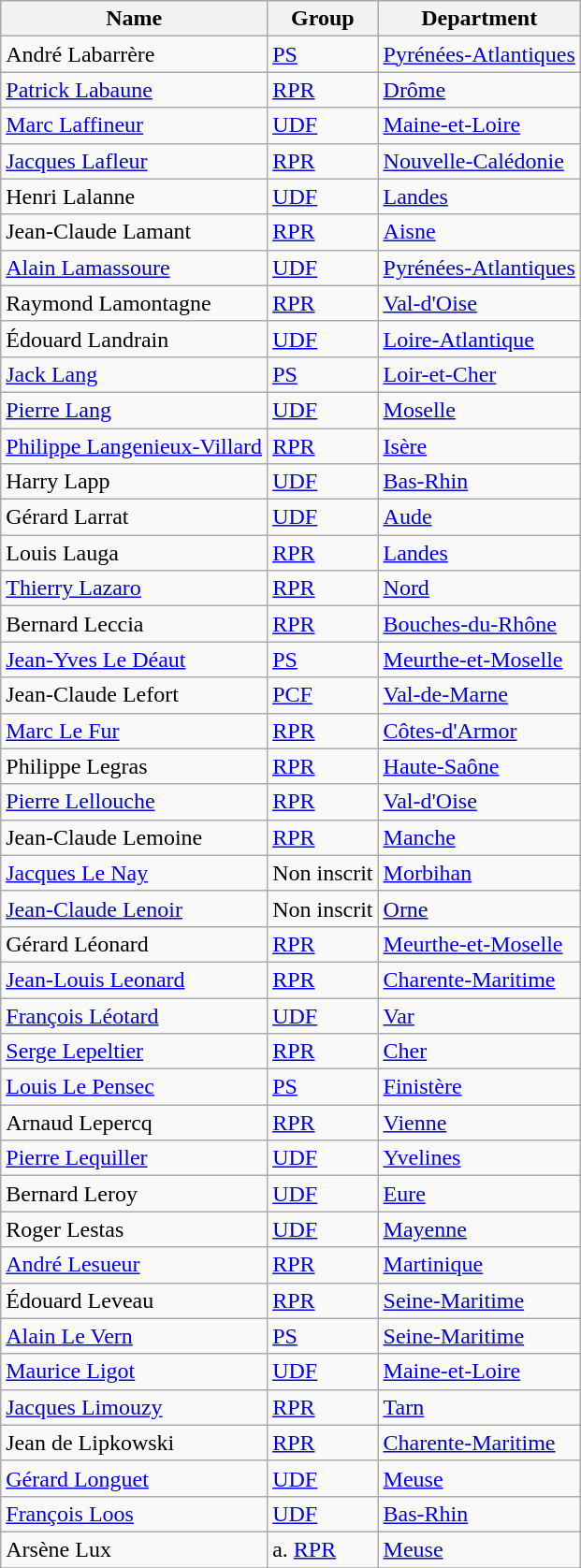<table class="wikitable alternance">
<tr>
<th>Name</th>
<th>Group</th>
<th>Department</th>
</tr>
<tr>
<td>André Labarrère</td>
<td><a href='#'>PS</a></td>
<td><a href='#'>Pyrénées-Atlantiques</a></td>
</tr>
<tr>
<td><a href='#'>Patrick Labaune</a></td>
<td><a href='#'>RPR</a></td>
<td><a href='#'>Drôme</a></td>
</tr>
<tr>
<td><a href='#'>Marc Laffineur</a></td>
<td><a href='#'>UDF</a></td>
<td><a href='#'>Maine-et-Loire</a></td>
</tr>
<tr>
<td><a href='#'>Jacques Lafleur</a></td>
<td><a href='#'>RPR</a></td>
<td><a href='#'>Nouvelle-Calédonie</a></td>
</tr>
<tr>
<td>Henri Lalanne</td>
<td><a href='#'>UDF</a></td>
<td><a href='#'>Landes</a></td>
</tr>
<tr>
<td>Jean-Claude Lamant</td>
<td><a href='#'>RPR</a></td>
<td><a href='#'>Aisne</a></td>
</tr>
<tr>
<td><a href='#'>Alain Lamassoure</a></td>
<td><a href='#'>UDF</a></td>
<td><a href='#'>Pyrénées-Atlantiques</a></td>
</tr>
<tr>
<td>Raymond Lamontagne</td>
<td><a href='#'>RPR</a></td>
<td><a href='#'>Val-d'Oise</a></td>
</tr>
<tr>
<td>Édouard Landrain</td>
<td><a href='#'>UDF</a></td>
<td><a href='#'>Loire-Atlantique</a></td>
</tr>
<tr>
<td><a href='#'>Jack Lang</a></td>
<td><a href='#'>PS</a></td>
<td><a href='#'>Loir-et-Cher</a></td>
</tr>
<tr>
<td><a href='#'>Pierre Lang</a></td>
<td><a href='#'>UDF</a></td>
<td><a href='#'>Moselle</a></td>
</tr>
<tr>
<td><a href='#'>Philippe Langenieux-Villard</a></td>
<td><a href='#'>RPR</a></td>
<td><a href='#'>Isère</a></td>
</tr>
<tr>
<td>Harry Lapp</td>
<td><a href='#'>UDF</a></td>
<td><a href='#'>Bas-Rhin</a></td>
</tr>
<tr>
<td>Gérard Larrat</td>
<td><a href='#'>UDF</a></td>
<td><a href='#'>Aude</a></td>
</tr>
<tr>
<td>Louis Lauga</td>
<td><a href='#'>RPR</a></td>
<td><a href='#'>Landes</a></td>
</tr>
<tr>
<td><a href='#'>Thierry Lazaro</a></td>
<td><a href='#'>RPR</a></td>
<td><a href='#'>Nord</a></td>
</tr>
<tr>
<td>Bernard Leccia</td>
<td><a href='#'>RPR</a></td>
<td><a href='#'>Bouches-du-Rhône</a></td>
</tr>
<tr>
<td><a href='#'>Jean-Yves Le Déaut</a></td>
<td><a href='#'>PS</a></td>
<td><a href='#'>Meurthe-et-Moselle</a></td>
</tr>
<tr>
<td>Jean-Claude Lefort</td>
<td><a href='#'>PCF</a></td>
<td><a href='#'>Val-de-Marne</a></td>
</tr>
<tr>
<td><a href='#'>Marc Le Fur</a></td>
<td><a href='#'>RPR</a></td>
<td><a href='#'>Côtes-d'Armor</a></td>
</tr>
<tr>
<td>Philippe Legras</td>
<td><a href='#'>RPR</a></td>
<td><a href='#'>Haute-Saône</a></td>
</tr>
<tr>
<td><a href='#'>Pierre Lellouche</a></td>
<td><a href='#'>RPR</a></td>
<td><a href='#'>Val-d'Oise</a></td>
</tr>
<tr>
<td>Jean-Claude Lemoine</td>
<td><a href='#'>RPR</a></td>
<td><a href='#'>Manche</a></td>
</tr>
<tr>
<td><a href='#'>Jacques Le Nay</a></td>
<td>Non inscrit</td>
<td><a href='#'>Morbihan</a></td>
</tr>
<tr>
<td><a href='#'>Jean-Claude Lenoir</a></td>
<td>Non inscrit</td>
<td><a href='#'>Orne</a></td>
</tr>
<tr>
<td>Gérard Léonard</td>
<td><a href='#'>RPR</a></td>
<td><a href='#'>Meurthe-et-Moselle</a></td>
</tr>
<tr>
<td><a href='#'>Jean-Louis Leonard</a></td>
<td><a href='#'>RPR</a></td>
<td><a href='#'>Charente-Maritime</a></td>
</tr>
<tr>
<td><a href='#'>François Léotard</a></td>
<td><a href='#'>UDF</a></td>
<td><a href='#'>Var</a></td>
</tr>
<tr>
<td><a href='#'>Serge Lepeltier</a></td>
<td><a href='#'>RPR</a></td>
<td><a href='#'>Cher</a></td>
</tr>
<tr>
<td><a href='#'>Louis Le Pensec</a></td>
<td><a href='#'>PS</a></td>
<td><a href='#'>Finistère</a></td>
</tr>
<tr>
<td>Arnaud Lepercq</td>
<td><a href='#'>RPR</a></td>
<td><a href='#'>Vienne</a></td>
</tr>
<tr>
<td><a href='#'>Pierre Lequiller</a></td>
<td><a href='#'>UDF</a></td>
<td><a href='#'>Yvelines</a></td>
</tr>
<tr>
<td>Bernard Leroy</td>
<td><a href='#'>UDF</a></td>
<td><a href='#'>Eure</a></td>
</tr>
<tr>
<td>Roger Lestas</td>
<td><a href='#'>UDF</a></td>
<td><a href='#'>Mayenne</a></td>
</tr>
<tr>
<td><a href='#'>André Lesueur</a></td>
<td><a href='#'>RPR</a></td>
<td><a href='#'>Martinique</a></td>
</tr>
<tr>
<td>Édouard Leveau</td>
<td><a href='#'>RPR</a></td>
<td><a href='#'>Seine-Maritime</a></td>
</tr>
<tr>
<td><a href='#'>Alain Le Vern</a></td>
<td><a href='#'>PS</a></td>
<td><a href='#'>Seine-Maritime</a></td>
</tr>
<tr>
<td><a href='#'>Maurice Ligot</a></td>
<td><a href='#'>UDF</a></td>
<td><a href='#'>Maine-et-Loire</a></td>
</tr>
<tr>
<td><a href='#'>Jacques Limouzy</a></td>
<td><a href='#'>RPR</a></td>
<td><a href='#'>Tarn</a></td>
</tr>
<tr>
<td>Jean de Lipkowski</td>
<td><a href='#'>RPR</a></td>
<td><a href='#'>Charente-Maritime</a></td>
</tr>
<tr>
<td><a href='#'>Gérard Longuet</a></td>
<td><a href='#'>UDF</a></td>
<td><a href='#'>Meuse</a></td>
</tr>
<tr>
<td><a href='#'>François Loos</a></td>
<td><a href='#'>UDF</a></td>
<td><a href='#'>Bas-Rhin</a></td>
</tr>
<tr>
<td>Arsène Lux</td>
<td>a. <a href='#'>RPR</a></td>
<td><a href='#'>Meuse</a></td>
</tr>
<tr>
</tr>
</table>
